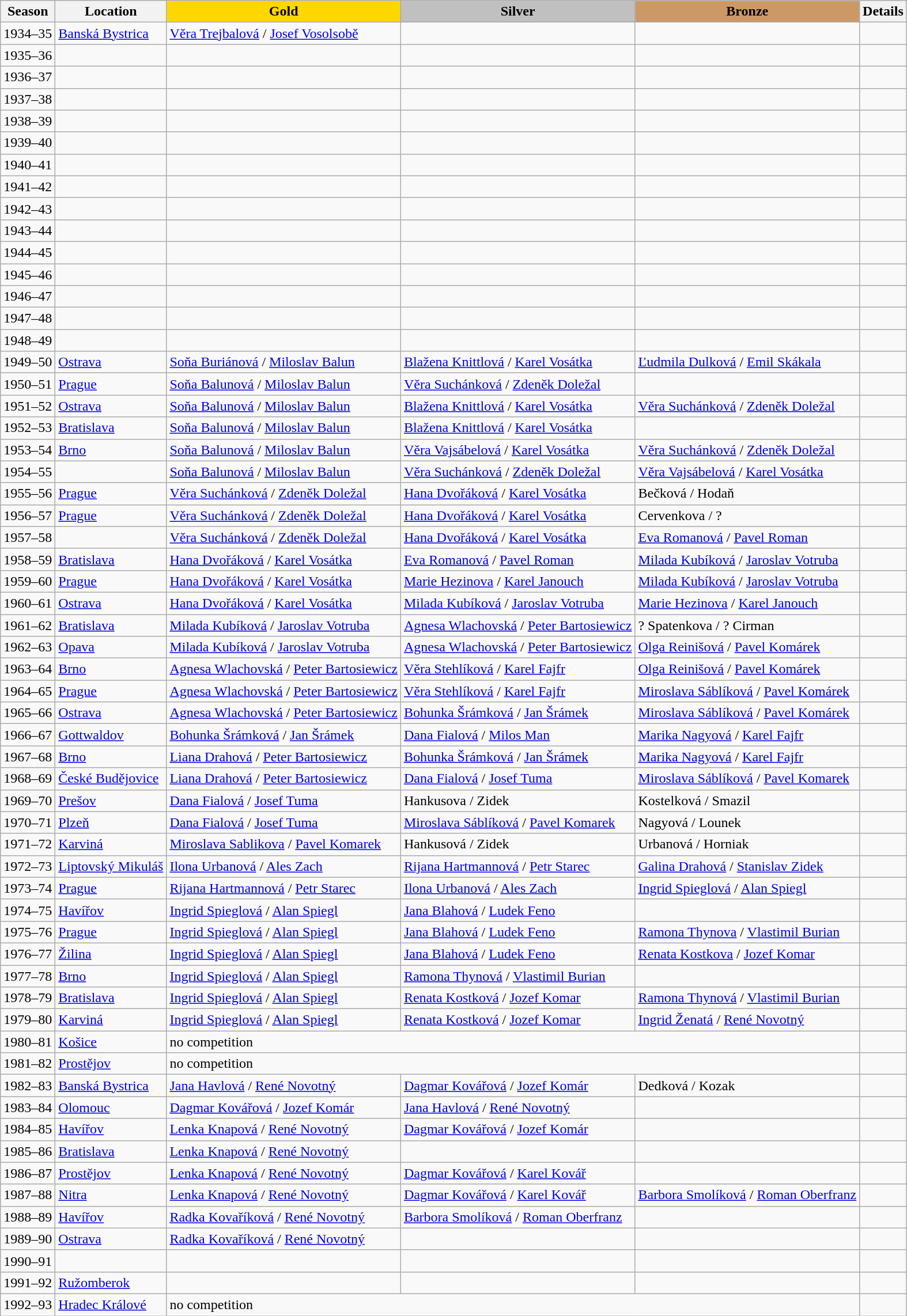<table class="wikitable">
<tr>
<th>Season</th>
<th>Location</th>
<td align=center bgcolor=gold><strong>Gold</strong></td>
<td align=center bgcolor=silver><strong>Silver</strong></td>
<td align=center bgcolor=cc9966><strong>Bronze</strong></td>
<th>Details</th>
</tr>
<tr>
<td>1934–35</td>
<td><a href='#'>Banská Bystrica</a></td>
<td><a href='#'>Věra Trejbalová</a> / <a href='#'>Josef Vosolsobě</a></td>
<td></td>
<td></td>
<td></td>
</tr>
<tr>
<td>1935–36</td>
<td></td>
<td></td>
<td></td>
<td></td>
<td></td>
</tr>
<tr>
<td>1936–37</td>
<td></td>
<td></td>
<td></td>
<td></td>
<td></td>
</tr>
<tr>
<td>1937–38</td>
<td></td>
<td></td>
<td></td>
<td></td>
<td></td>
</tr>
<tr>
<td>1938–39</td>
<td></td>
<td></td>
<td></td>
<td></td>
<td></td>
</tr>
<tr>
<td>1939–40</td>
<td></td>
<td></td>
<td></td>
<td></td>
<td></td>
</tr>
<tr>
<td>1940–41</td>
<td></td>
<td></td>
<td></td>
<td></td>
<td></td>
</tr>
<tr>
<td>1941–42</td>
<td></td>
<td></td>
<td></td>
<td></td>
<td></td>
</tr>
<tr>
<td>1942–43</td>
<td></td>
<td></td>
<td></td>
<td></td>
<td></td>
</tr>
<tr>
<td>1943–44</td>
<td></td>
<td></td>
<td></td>
<td></td>
<td></td>
</tr>
<tr>
<td>1944–45</td>
<td></td>
<td></td>
<td></td>
<td></td>
<td></td>
</tr>
<tr>
<td>1945–46</td>
<td></td>
<td></td>
<td></td>
<td></td>
<td></td>
</tr>
<tr>
<td>1946–47</td>
<td></td>
<td></td>
<td></td>
<td></td>
<td></td>
</tr>
<tr>
<td>1947–48</td>
<td></td>
<td></td>
<td></td>
<td></td>
<td></td>
</tr>
<tr>
<td>1948–49</td>
<td></td>
<td></td>
<td></td>
<td></td>
<td></td>
</tr>
<tr>
<td>1949–50</td>
<td><a href='#'>Ostrava</a></td>
<td><a href='#'>Soňa Buriánová</a> / <a href='#'>Miloslav Balun</a></td>
<td><a href='#'>Blažena Knittlová</a> / <a href='#'>Karel Vosátka</a></td>
<td><a href='#'>Ľudmila Dulková</a> / <a href='#'>Emil Skákala</a></td>
<td></td>
</tr>
<tr>
<td>1950–51</td>
<td><a href='#'>Prague</a></td>
<td><a href='#'>Soňa Balunová</a> / <a href='#'>Miloslav Balun</a></td>
<td><a href='#'>Věra Suchánková</a> / <a href='#'>Zdeněk Doležal</a></td>
<td></td>
<td></td>
</tr>
<tr>
<td>1951–52</td>
<td><a href='#'>Ostrava</a></td>
<td><a href='#'>Soňa Balunová</a> / <a href='#'>Miloslav Balun</a></td>
<td><a href='#'>Blažena Knittlová</a> / <a href='#'>Karel Vosátka</a></td>
<td><a href='#'>Věra Suchánková</a> / <a href='#'>Zdeněk Doležal</a></td>
<td></td>
</tr>
<tr>
<td>1952–53</td>
<td><a href='#'>Bratislava</a></td>
<td><a href='#'>Soňa Balunová</a> / <a href='#'>Miloslav Balun</a></td>
<td><a href='#'>Blažena Knittlová</a> / <a href='#'>Karel Vosátka</a></td>
<td></td>
<td></td>
</tr>
<tr>
<td>1953–54</td>
<td><a href='#'>Brno</a></td>
<td><a href='#'>Soňa Balunová</a> / <a href='#'>Miloslav Balun</a></td>
<td><a href='#'>Věra Vajsábelová</a> / <a href='#'>Karel Vosátka</a></td>
<td><a href='#'>Věra Suchánková</a> / <a href='#'>Zdeněk Doležal</a></td>
<td></td>
</tr>
<tr>
<td>1954–55</td>
<td></td>
<td><a href='#'>Soňa Balunová</a> / <a href='#'>Miloslav Balun</a></td>
<td><a href='#'>Věra Suchánková</a> / <a href='#'>Zdeněk Doležal</a></td>
<td><a href='#'>Věra Vajsábelová</a> / <a href='#'>Karel Vosátka</a></td>
<td></td>
</tr>
<tr>
<td>1955–56</td>
<td><a href='#'>Prague</a></td>
<td><a href='#'>Věra Suchánková</a> / <a href='#'>Zdeněk Doležal</a></td>
<td><a href='#'>Hana Dvořáková</a> / <a href='#'>Karel Vosátka</a></td>
<td>Bečková / Hodaň</td>
<td></td>
</tr>
<tr>
<td>1956–57</td>
<td><a href='#'>Prague</a></td>
<td><a href='#'>Věra Suchánková</a> / <a href='#'>Zdeněk Doležal</a></td>
<td><a href='#'>Hana Dvořáková</a> / <a href='#'>Karel Vosátka</a></td>
<td>Cervenkova / ?</td>
<td></td>
</tr>
<tr>
<td>1957–58</td>
<td></td>
<td><a href='#'>Věra Suchánková</a> / <a href='#'>Zdeněk Doležal</a></td>
<td><a href='#'>Hana Dvořáková</a> / <a href='#'>Karel Vosátka</a></td>
<td><a href='#'>Eva Romanová</a> / <a href='#'>Pavel Roman</a></td>
<td></td>
</tr>
<tr>
<td>1958–59</td>
<td><a href='#'>Bratislava</a></td>
<td><a href='#'>Hana Dvořáková</a> / <a href='#'>Karel Vosátka</a></td>
<td><a href='#'>Eva Romanová</a> / <a href='#'>Pavel Roman</a></td>
<td><a href='#'>Milada Kubíková</a> / <a href='#'>Jaroslav Votruba</a></td>
<td></td>
</tr>
<tr>
<td>1959–60</td>
<td><a href='#'>Prague</a></td>
<td><a href='#'>Hana Dvořáková</a> / <a href='#'>Karel Vosátka</a></td>
<td><a href='#'>Marie Hezinova</a> / <a href='#'>Karel Janouch</a></td>
<td><a href='#'>Milada Kubíková</a> / <a href='#'>Jaroslav Votruba</a></td>
<td></td>
</tr>
<tr>
<td>1960–61</td>
<td><a href='#'>Ostrava</a></td>
<td><a href='#'>Hana Dvořáková</a> / <a href='#'>Karel Vosátka</a></td>
<td><a href='#'>Milada Kubíková</a> / <a href='#'>Jaroslav Votruba</a></td>
<td><a href='#'>Marie Hezinova</a> / <a href='#'>Karel Janouch</a></td>
<td></td>
</tr>
<tr>
<td>1961–62</td>
<td><a href='#'>Bratislava</a></td>
<td><a href='#'>Milada Kubíková</a> / <a href='#'>Jaroslav Votruba</a></td>
<td><a href='#'>Agnesa Wlachovská</a> / <a href='#'>Peter Bartosiewicz</a></td>
<td>? Spatenkova / ? Cirman</td>
<td></td>
</tr>
<tr>
<td>1962–63</td>
<td><a href='#'>Opava</a></td>
<td><a href='#'>Milada Kubíková</a> / <a href='#'>Jaroslav Votruba</a></td>
<td><a href='#'>Agnesa Wlachovská</a> / <a href='#'>Peter Bartosiewicz</a></td>
<td><a href='#'>Olga Reinišová</a> / <a href='#'>Pavel Komárek</a></td>
<td></td>
</tr>
<tr>
<td>1963–64</td>
<td><a href='#'>Brno</a></td>
<td><a href='#'>Agnesa Wlachovská</a> / <a href='#'>Peter Bartosiewicz</a></td>
<td><a href='#'>Věra Stehlíková</a> / <a href='#'>Karel Fajfr</a></td>
<td><a href='#'>Olga Reinišová</a> / <a href='#'>Pavel Komárek</a></td>
<td></td>
</tr>
<tr>
<td>1964–65</td>
<td><a href='#'>Prague</a></td>
<td><a href='#'>Agnesa Wlachovská</a> / <a href='#'>Peter Bartosiewicz</a></td>
<td><a href='#'>Věra Stehlíková</a> / <a href='#'>Karel Fajfr</a></td>
<td><a href='#'>Miroslava Sáblíková</a> / <a href='#'>Pavel Komárek</a></td>
<td></td>
</tr>
<tr>
<td>1965–66</td>
<td><a href='#'>Ostrava</a></td>
<td><a href='#'>Agnesa Wlachovská</a> / <a href='#'>Peter Bartosiewicz</a> </td>
<td><a href='#'>Bohunka Šrámková</a> / <a href='#'>Jan Šrámek</a></td>
<td><a href='#'>Miroslava Sáblíková</a> / <a href='#'>Pavel Komárek</a></td>
<td></td>
</tr>
<tr>
<td>1966–67</td>
<td><a href='#'>Gottwaldov</a></td>
<td><a href='#'>Bohunka Šrámková</a> / <a href='#'>Jan Šrámek</a></td>
<td><a href='#'>Dana Fialová</a> / <a href='#'>Milos Man</a></td>
<td><a href='#'>Marika Nagyová</a> / <a href='#'>Karel Fajfr</a></td>
<td></td>
</tr>
<tr>
<td>1967–68</td>
<td><a href='#'>Brno</a></td>
<td><a href='#'>Liana Drahová</a> / <a href='#'>Peter Bartosiewicz</a></td>
<td><a href='#'>Bohunka Šrámková</a> / <a href='#'>Jan Šrámek</a></td>
<td><a href='#'>Marika Nagyová</a> / <a href='#'>Karel Fajfr</a></td>
<td></td>
</tr>
<tr>
<td>1968–69</td>
<td><a href='#'>České Budějovice</a></td>
<td><a href='#'>Liana Drahová</a> / <a href='#'>Peter Bartosiewicz</a></td>
<td><a href='#'>Dana Fialová</a> / <a href='#'>Josef Tuma</a></td>
<td><a href='#'>Miroslava Sáblíková</a> / <a href='#'>Pavel Komarek</a></td>
<td></td>
</tr>
<tr>
<td>1969–70</td>
<td><a href='#'>Prešov</a></td>
<td><a href='#'>Dana Fialová</a> / <a href='#'>Josef Tuma</a></td>
<td>Hankusova / Zidek</td>
<td>Kostelková / Smazil</td>
<td></td>
</tr>
<tr>
<td>1970–71</td>
<td><a href='#'>Plzeň</a></td>
<td><a href='#'>Dana Fialová</a> / <a href='#'>Josef Tuma</a></td>
<td><a href='#'>Miroslava Sáblíková</a> / <a href='#'>Pavel Komarek</a></td>
<td>Nagyová / Lounek</td>
<td></td>
</tr>
<tr>
<td>1971–72</td>
<td><a href='#'>Karviná</a></td>
<td><a href='#'>Miroslava Sablikova</a> / <a href='#'>Pavel Komarek</a></td>
<td>Hankusová / Zidek</td>
<td>Urbanová / Horniak</td>
<td></td>
</tr>
<tr>
<td>1972–73</td>
<td><a href='#'>Liptovský Mikuláš</a></td>
<td><a href='#'>Ilona Urbanová</a> / <a href='#'>Ales Zach</a></td>
<td><a href='#'>Rijana Hartmannová</a> / <a href='#'>Petr Starec</a></td>
<td><a href='#'>Galina Drahová</a> / <a href='#'>Stanislav Zidek</a></td>
<td></td>
</tr>
<tr>
<td>1973–74</td>
<td><a href='#'>Prague</a></td>
<td><a href='#'>Rijana Hartmannová</a> / <a href='#'>Petr Starec</a></td>
<td><a href='#'>Ilona Urbanová</a> / <a href='#'>Ales Zach</a></td>
<td><a href='#'>Ingrid Spieglová</a> / <a href='#'>Alan Spiegl</a></td>
<td></td>
</tr>
<tr>
<td>1974–75</td>
<td><a href='#'>Havířov</a></td>
<td><a href='#'>Ingrid Spieglová</a> / <a href='#'>Alan Spiegl</a></td>
<td><a href='#'>Jana Blahová</a> / <a href='#'>Ludek Feno</a></td>
<td></td>
<td></td>
</tr>
<tr>
<td>1975–76</td>
<td><a href='#'>Prague</a></td>
<td><a href='#'>Ingrid Spieglová</a> / <a href='#'>Alan Spiegl</a></td>
<td><a href='#'>Jana Blahová</a> / <a href='#'>Ludek Feno</a></td>
<td><a href='#'>Ramona Thynova</a> / <a href='#'>Vlastimil Burian</a></td>
<td></td>
</tr>
<tr>
<td>1976–77</td>
<td><a href='#'>Žilina</a></td>
<td><a href='#'>Ingrid Spieglová</a> / <a href='#'>Alan Spiegl</a></td>
<td><a href='#'>Jana Blahová</a> / <a href='#'>Ludek Feno</a></td>
<td><a href='#'>Renata Kostkova</a> / <a href='#'>Jozef Komar</a></td>
<td></td>
</tr>
<tr>
<td>1977–78</td>
<td><a href='#'>Brno</a></td>
<td><a href='#'>Ingrid Spieglová</a> / <a href='#'>Alan Spiegl</a></td>
<td><a href='#'>Ramona Thynová</a> / <a href='#'>Vlastimil Burian</a></td>
<td></td>
<td></td>
</tr>
<tr>
<td>1978–79</td>
<td><a href='#'>Bratislava</a></td>
<td><a href='#'>Ingrid Spieglová</a> / <a href='#'>Alan Spiegl</a></td>
<td><a href='#'>Renata Kostková</a> / <a href='#'>Jozef Komar</a></td>
<td><a href='#'>Ramona Thynová</a> / <a href='#'>Vlastimil Burian</a></td>
<td></td>
</tr>
<tr>
<td>1979–80</td>
<td><a href='#'>Karviná</a></td>
<td><a href='#'>Ingrid Spieglová</a> / <a href='#'>Alan Spiegl</a></td>
<td><a href='#'>Renata Kostková</a> / <a href='#'>Jozef Komar</a></td>
<td><a href='#'>Ingrid Ženatá</a> / <a href='#'>René Novotný</a></td>
<td></td>
</tr>
<tr>
<td>1980–81</td>
<td><a href='#'>Košice</a></td>
<td colspan="3">no competition</td>
<td></td>
</tr>
<tr>
<td>1981–82</td>
<td><a href='#'>Prostějov</a></td>
<td colspan="3">no competition</td>
<td></td>
</tr>
<tr>
<td>1982–83</td>
<td><a href='#'>Banská Bystrica</a></td>
<td><a href='#'>Jana Havlová</a> / <a href='#'>René Novotný</a></td>
<td><a href='#'>Dagmar Kovářová</a> / <a href='#'>Jozef Komár</a></td>
<td>Dedková / Kozak</td>
<td></td>
</tr>
<tr>
<td>1983–84</td>
<td><a href='#'>Olomouc</a></td>
<td><a href='#'>Dagmar Kovářová</a> / <a href='#'>Jozef Komár</a></td>
<td><a href='#'>Jana Havlová</a> / <a href='#'>René Novotný</a></td>
<td></td>
<td></td>
</tr>
<tr>
<td>1984–85</td>
<td><a href='#'>Havířov</a></td>
<td><a href='#'>Lenka Knapová</a> / <a href='#'>René Novotný</a></td>
<td><a href='#'>Dagmar Kovářová</a> / <a href='#'>Jozef Komár</a></td>
<td></td>
<td></td>
</tr>
<tr>
<td>1985–86</td>
<td><a href='#'>Bratislava</a></td>
<td><a href='#'>Lenka Knapová</a> / <a href='#'>René Novotný</a></td>
<td></td>
<td></td>
<td></td>
</tr>
<tr>
<td>1986–87</td>
<td><a href='#'>Prostějov</a></td>
<td><a href='#'>Lenka Knapová</a> / <a href='#'>René Novotný</a></td>
<td><a href='#'>Dagmar Kovářová</a> / <a href='#'>Karel Kovář</a></td>
<td></td>
<td></td>
</tr>
<tr>
<td>1987–88</td>
<td><a href='#'>Nitra</a></td>
<td><a href='#'>Lenka Knapová</a> / <a href='#'>René Novotný</a></td>
<td><a href='#'>Dagmar Kovářová</a> / <a href='#'>Karel Kovář</a></td>
<td><a href='#'>Barbora Smolíková</a> / <a href='#'>Roman Oberfranz</a></td>
<td></td>
</tr>
<tr>
<td>1988–89</td>
<td><a href='#'>Havířov</a></td>
<td><a href='#'>Radka Kovaříková</a> / <a href='#'>René Novotný</a></td>
<td><a href='#'>Barbora Smolíková</a> / <a href='#'>Roman Oberfranz</a></td>
<td></td>
<td></td>
</tr>
<tr>
<td>1989–90</td>
<td><a href='#'>Ostrava</a></td>
<td><a href='#'>Radka Kovaříková</a> / <a href='#'>René Novotný</a></td>
<td></td>
<td></td>
<td></td>
</tr>
<tr>
<td>1990–91</td>
<td></td>
<td></td>
<td></td>
<td></td>
<td></td>
</tr>
<tr>
<td>1991–92</td>
<td><a href='#'>Ružomberok</a></td>
<td></td>
<td></td>
<td></td>
<td></td>
</tr>
<tr>
<td>1992–93</td>
<td><a href='#'>Hradec Králové</a></td>
<td colspan="3">no competition</td>
<td></td>
</tr>
</table>
